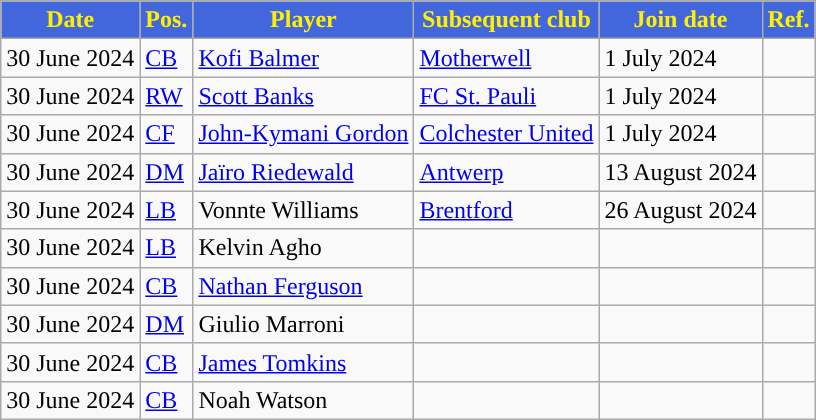<table class="wikitable plainrowheaders sortable">
<tr>
<th style="background:#4267DC; color:#FFF000;">Date</th>
<th style="background:#4267DC; color:#FFF000;">Pos.</th>
<th style="background:#4267DC; color:#FFF000;">Player</th>
<th style="background:#4267DC; color:#FFF000;">Subsequent club</th>
<th style="background:#4267DC; color:#FFF000;">Join date</th>
<th style="background:#4267DC; color:#FFF000;">Ref.</th>
</tr>
<tr>
<td>30 June 2024</td>
<td><a href='#'>CB</a></td>
<td> <a href='#'>Kofi Balmer</a></td>
<td> <a href='#'>Motherwell</a></td>
<td>1 July 2024</td>
<td></td>
</tr>
<tr>
<td>30 June 2024</td>
<td><a href='#'>RW</a></td>
<td> <a href='#'>Scott Banks</a></td>
<td> <a href='#'>FC St. Pauli</a></td>
<td>1 July 2024</td>
<td></td>
</tr>
<tr>
<td>30 June 2024</td>
<td><a href='#'>CF</a></td>
<td> <a href='#'>John-Kymani Gordon</a></td>
<td> <a href='#'>Colchester United</a></td>
<td>1 July 2024</td>
<td></td>
</tr>
<tr>
<td>30 June 2024</td>
<td><a href='#'>DM</a></td>
<td> <a href='#'>Jaïro Riedewald</a></td>
<td> <a href='#'>Antwerp</a></td>
<td>13 August 2024</td>
<td></td>
</tr>
<tr>
<td>30 June 2024</td>
<td><a href='#'>LB</a></td>
<td> Vonnte Williams</td>
<td> <a href='#'>Brentford</a></td>
<td>26 August 2024</td>
<td></td>
</tr>
<tr>
<td>30 June 2024</td>
<td><a href='#'>LB</a></td>
<td> Kelvin Agho</td>
<td></td>
<td></td>
<td></td>
</tr>
<tr>
<td>30 June 2024</td>
<td><a href='#'>CB</a></td>
<td> <a href='#'>Nathan Ferguson</a></td>
<td></td>
<td></td>
<td></td>
</tr>
<tr>
<td>30 June 2024</td>
<td><a href='#'>DM</a></td>
<td> Giulio Marroni</td>
<td></td>
<td></td>
<td></td>
</tr>
<tr>
<td>30 June 2024</td>
<td><a href='#'>CB</a></td>
<td> <a href='#'>James Tomkins</a></td>
<td></td>
<td></td>
<td></td>
</tr>
<tr>
<td>30 June 2024</td>
<td><a href='#'>CB</a></td>
<td> Noah Watson</td>
<td></td>
<td></td>
<td></td>
</tr>
</table>
